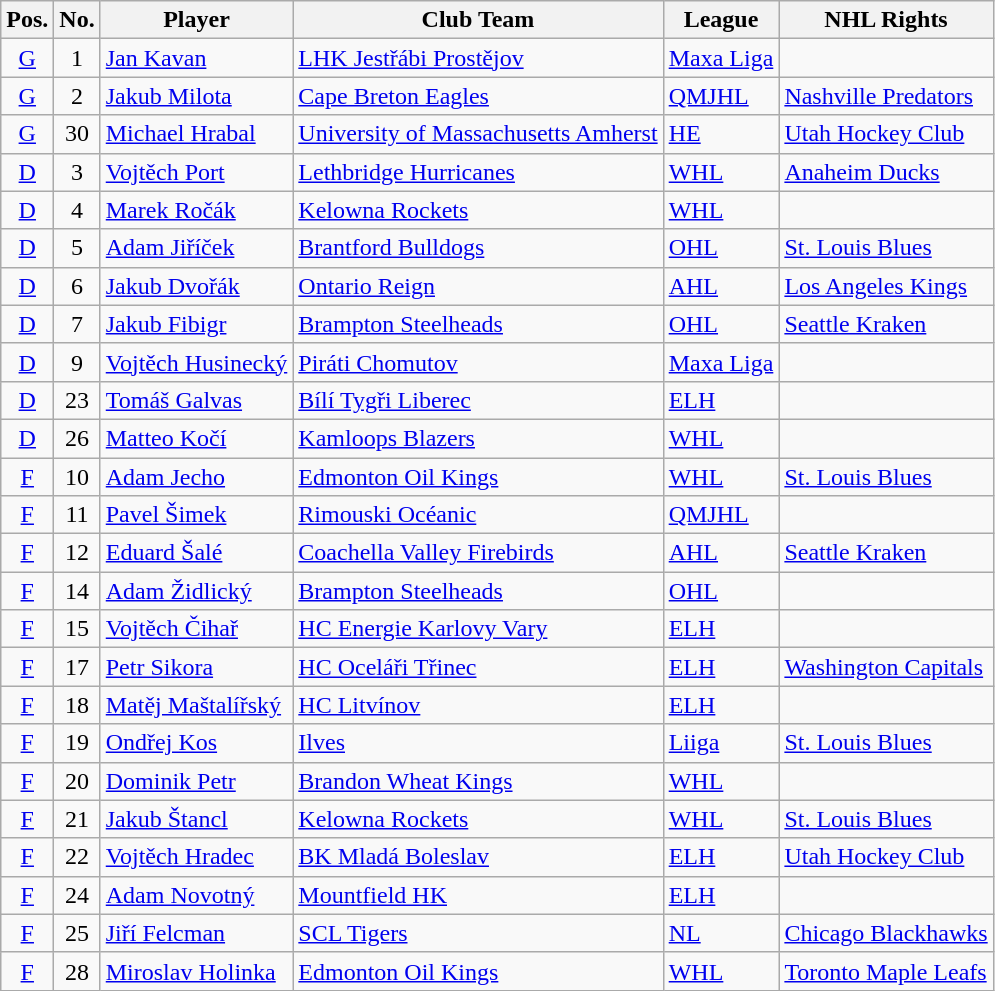<table class="wikitable sortable">
<tr>
<th>Pos.</th>
<th>No.</th>
<th>Player</th>
<th>Club Team</th>
<th>League</th>
<th>NHL Rights</th>
</tr>
<tr>
<td style="text-align:center;"><a href='#'>G</a></td>
<td style="text-align:center;">1</td>
<td><a href='#'>Jan Kavan</a></td>
<td> <a href='#'>LHK Jestřábi Prostějov</a></td>
<td> <a href='#'>Maxa Liga</a></td>
<td></td>
</tr>
<tr>
<td style="text-align:center;"><a href='#'>G</a></td>
<td style="text-align:center;">2</td>
<td><a href='#'>Jakub Milota</a></td>
<td> <a href='#'>Cape Breton Eagles</a></td>
<td> <a href='#'>QMJHL</a></td>
<td><a href='#'>Nashville Predators</a></td>
</tr>
<tr>
<td style="text-align:center;"><a href='#'>G</a></td>
<td style="text-align:center;">30</td>
<td><a href='#'>Michael Hrabal</a></td>
<td> <a href='#'>University of Massachusetts Amherst</a></td>
<td> <a href='#'>HE</a></td>
<td><a href='#'>Utah Hockey Club</a></td>
</tr>
<tr>
<td style="text-align:center;"><a href='#'>D</a></td>
<td style="text-align:center;">3</td>
<td><a href='#'>Vojtěch Port</a></td>
<td> <a href='#'>Lethbridge Hurricanes</a></td>
<td> <a href='#'>WHL</a></td>
<td><a href='#'>Anaheim Ducks</a></td>
</tr>
<tr>
<td style="text-align:center;"><a href='#'>D</a></td>
<td style="text-align:center;">4</td>
<td><a href='#'>Marek Ročák</a></td>
<td> <a href='#'>Kelowna Rockets</a></td>
<td> <a href='#'>WHL</a></td>
<td></td>
</tr>
<tr>
<td style="text-align:center;"><a href='#'>D</a></td>
<td style="text-align:center;">5</td>
<td><a href='#'>Adam Jiříček</a></td>
<td> <a href='#'>Brantford Bulldogs</a></td>
<td> <a href='#'>OHL</a></td>
<td><a href='#'>St. Louis Blues</a></td>
</tr>
<tr>
<td style="text-align:center;"><a href='#'>D</a></td>
<td style="text-align:center;">6</td>
<td><a href='#'>Jakub Dvořák</a></td>
<td> <a href='#'>Ontario Reign</a></td>
<td> <a href='#'>AHL</a></td>
<td><a href='#'>Los Angeles Kings</a></td>
</tr>
<tr>
<td style="text-align:center;"><a href='#'>D</a></td>
<td style="text-align:center;">7</td>
<td><a href='#'>Jakub Fibigr</a></td>
<td> <a href='#'>Brampton Steelheads</a></td>
<td> <a href='#'>OHL</a></td>
<td><a href='#'>Seattle Kraken</a></td>
</tr>
<tr>
<td style="text-align:center;"><a href='#'>D</a></td>
<td style="text-align:center;">9</td>
<td><a href='#'>Vojtěch Husinecký</a></td>
<td> <a href='#'>Piráti Chomutov</a></td>
<td> <a href='#'>Maxa Liga</a></td>
<td></td>
</tr>
<tr>
<td style="text-align:center;"><a href='#'>D</a></td>
<td style="text-align:center;">23</td>
<td><a href='#'>Tomáš Galvas</a></td>
<td> <a href='#'>Bílí Tygři Liberec</a></td>
<td> <a href='#'>ELH</a></td>
<td></td>
</tr>
<tr>
<td style="text-align:center;"><a href='#'>D</a></td>
<td style="text-align:center;">26</td>
<td><a href='#'>Matteo Kočí</a></td>
<td> <a href='#'>Kamloops Blazers</a></td>
<td> <a href='#'>WHL</a></td>
<td></td>
</tr>
<tr>
<td style="text-align:center;"><a href='#'>F</a></td>
<td style="text-align:center;">10</td>
<td><a href='#'>Adam Jecho</a></td>
<td> <a href='#'>Edmonton Oil Kings</a></td>
<td> <a href='#'>WHL</a></td>
<td><a href='#'>St. Louis Blues</a></td>
</tr>
<tr>
<td style="text-align:center;"><a href='#'>F</a></td>
<td style="text-align:center;">11</td>
<td><a href='#'>Pavel Šimek</a></td>
<td> <a href='#'>Rimouski Océanic</a></td>
<td> <a href='#'>QMJHL</a></td>
<td></td>
</tr>
<tr>
<td style="text-align:center;"><a href='#'>F</a></td>
<td style="text-align:center;">12</td>
<td><a href='#'>Eduard Šalé</a></td>
<td> <a href='#'>Coachella Valley Firebirds</a></td>
<td> <a href='#'>AHL</a></td>
<td><a href='#'>Seattle Kraken</a></td>
</tr>
<tr>
<td style="text-align:center;"><a href='#'>F</a></td>
<td style="text-align:center;">14</td>
<td><a href='#'>Adam Židlický</a></td>
<td> <a href='#'>Brampton Steelheads</a></td>
<td> <a href='#'>OHL</a></td>
<td></td>
</tr>
<tr>
<td style="text-align:center;"><a href='#'>F</a></td>
<td style="text-align:center;">15</td>
<td><a href='#'>Vojtěch Čihař</a></td>
<td> <a href='#'>HC Energie Karlovy Vary</a></td>
<td> <a href='#'>ELH</a></td>
<td></td>
</tr>
<tr>
<td style="text-align:center;"><a href='#'>F</a></td>
<td style="text-align:center;">17</td>
<td><a href='#'>Petr Sikora</a></td>
<td> <a href='#'>HC Oceláři Třinec</a></td>
<td> <a href='#'>ELH</a></td>
<td><a href='#'>Washington Capitals</a></td>
</tr>
<tr>
<td style="text-align:center;"><a href='#'>F</a></td>
<td style="text-align:center;">18</td>
<td><a href='#'>Matěj Maštalířský</a></td>
<td> <a href='#'>HC Litvínov</a></td>
<td> <a href='#'>ELH</a></td>
<td></td>
</tr>
<tr>
<td style="text-align:center;"><a href='#'>F</a></td>
<td style="text-align:center;">19</td>
<td><a href='#'>Ondřej Kos</a></td>
<td> <a href='#'>Ilves</a></td>
<td> <a href='#'>Liiga</a></td>
<td><a href='#'>St. Louis Blues</a></td>
</tr>
<tr>
<td style="text-align:center;"><a href='#'>F</a></td>
<td style="text-align:center;">20</td>
<td><a href='#'>Dominik Petr</a></td>
<td> <a href='#'>Brandon Wheat Kings</a></td>
<td> <a href='#'>WHL</a></td>
<td></td>
</tr>
<tr>
<td style="text-align:center;"><a href='#'>F</a></td>
<td style="text-align:center;">21</td>
<td><a href='#'>Jakub Štancl</a></td>
<td> <a href='#'>Kelowna Rockets</a></td>
<td> <a href='#'>WHL</a></td>
<td><a href='#'>St. Louis Blues</a></td>
</tr>
<tr>
<td style="text-align:center;"><a href='#'>F</a></td>
<td style="text-align:center;">22</td>
<td><a href='#'>Vojtěch Hradec</a></td>
<td> <a href='#'>BK Mladá Boleslav</a></td>
<td> <a href='#'>ELH</a></td>
<td><a href='#'>Utah Hockey Club</a></td>
</tr>
<tr>
<td style="text-align:center;"><a href='#'>F</a></td>
<td style="text-align:center;">24</td>
<td><a href='#'>Adam Novotný</a></td>
<td> <a href='#'>Mountfield HK</a></td>
<td> <a href='#'>ELH</a></td>
<td></td>
</tr>
<tr>
<td style="text-align:center;"><a href='#'>F</a></td>
<td style="text-align:center;">25</td>
<td><a href='#'>Jiří Felcman</a></td>
<td> <a href='#'>SCL Tigers</a></td>
<td> <a href='#'>NL</a></td>
<td><a href='#'>Chicago Blackhawks</a></td>
</tr>
<tr>
<td style="text-align:center;"><a href='#'>F</a></td>
<td style="text-align:center;">28</td>
<td><a href='#'>Miroslav Holinka</a></td>
<td> <a href='#'>Edmonton Oil Kings</a></td>
<td> <a href='#'>WHL</a></td>
<td><a href='#'>Toronto Maple Leafs</a></td>
</tr>
</table>
